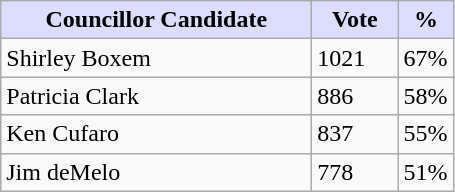<table class="wikitable">
<tr>
<th style="background:#ddf; width:200px;">Councillor Candidate</th>
<th style="background:#ddf; width:50px;">Vote</th>
<th style="background:#ddf; width:30px;">%</th>
</tr>
<tr>
<td>Shirley Boxem</td>
<td>1021</td>
<td>67%</td>
</tr>
<tr>
<td>Patricia Clark</td>
<td>886</td>
<td>58%</td>
</tr>
<tr>
<td>Ken Cufaro</td>
<td>837</td>
<td>55%</td>
</tr>
<tr>
<td>Jim deMelo</td>
<td>778</td>
<td>51%</td>
</tr>
</table>
